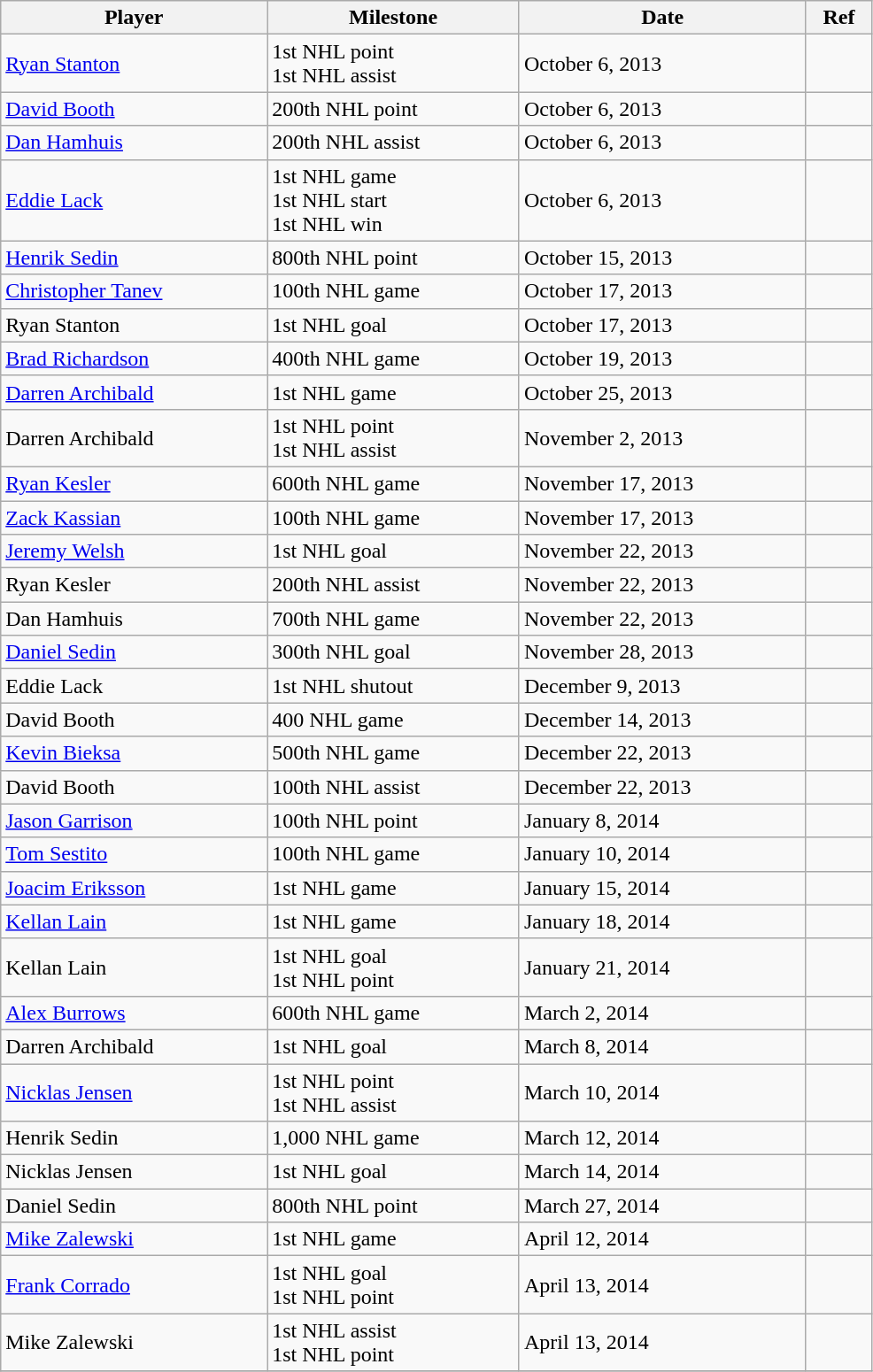<table class="wikitable" style="width:52%;">
<tr>
<th>Player</th>
<th>Milestone</th>
<th>Date</th>
<th>Ref</th>
</tr>
<tr>
<td><a href='#'>Ryan Stanton</a></td>
<td>1st NHL point<br>1st NHL assist</td>
<td>October 6, 2013</td>
<td></td>
</tr>
<tr>
<td><a href='#'>David Booth</a></td>
<td>200th NHL point</td>
<td>October 6, 2013</td>
<td></td>
</tr>
<tr>
<td><a href='#'>Dan Hamhuis</a></td>
<td>200th NHL assist</td>
<td>October 6, 2013</td>
<td></td>
</tr>
<tr>
<td><a href='#'>Eddie Lack</a></td>
<td>1st NHL game<br>1st NHL start<br>1st NHL win</td>
<td>October 6, 2013</td>
<td><br></td>
</tr>
<tr>
<td><a href='#'>Henrik Sedin</a></td>
<td>800th NHL point</td>
<td>October 15, 2013</td>
<td></td>
</tr>
<tr>
<td><a href='#'>Christopher Tanev</a></td>
<td>100th NHL game</td>
<td>October 17, 2013</td>
<td></td>
</tr>
<tr>
<td>Ryan Stanton</td>
<td>1st NHL goal</td>
<td>October 17, 2013</td>
<td></td>
</tr>
<tr>
<td><a href='#'>Brad Richardson</a></td>
<td>400th NHL game</td>
<td>October 19, 2013</td>
<td></td>
</tr>
<tr>
<td><a href='#'>Darren Archibald</a></td>
<td>1st NHL game</td>
<td>October 25, 2013</td>
<td></td>
</tr>
<tr>
<td>Darren Archibald</td>
<td>1st NHL point<br>1st NHL assist</td>
<td>November 2, 2013</td>
<td></td>
</tr>
<tr>
<td><a href='#'>Ryan Kesler</a></td>
<td>600th NHL game</td>
<td>November 17, 2013</td>
<td></td>
</tr>
<tr>
<td><a href='#'>Zack Kassian</a></td>
<td>100th NHL game</td>
<td>November 17, 2013</td>
<td></td>
</tr>
<tr>
<td><a href='#'>Jeremy Welsh</a></td>
<td>1st NHL goal</td>
<td>November 22, 2013</td>
<td></td>
</tr>
<tr>
<td>Ryan Kesler</td>
<td>200th NHL assist</td>
<td>November 22, 2013</td>
<td></td>
</tr>
<tr>
<td>Dan Hamhuis</td>
<td>700th NHL game</td>
<td>November 22, 2013</td>
<td></td>
</tr>
<tr>
<td><a href='#'>Daniel Sedin</a></td>
<td>300th NHL goal</td>
<td>November 28, 2013</td>
<td></td>
</tr>
<tr>
<td>Eddie Lack</td>
<td>1st NHL shutout</td>
<td>December 9, 2013</td>
<td></td>
</tr>
<tr>
<td>David Booth</td>
<td>400 NHL game</td>
<td>December 14, 2013</td>
<td></td>
</tr>
<tr>
<td><a href='#'>Kevin Bieksa</a></td>
<td>500th NHL game</td>
<td>December 22, 2013</td>
<td></td>
</tr>
<tr>
<td>David Booth</td>
<td>100th NHL assist</td>
<td>December 22, 2013</td>
<td></td>
</tr>
<tr>
<td><a href='#'>Jason Garrison</a></td>
<td>100th NHL point</td>
<td>January 8, 2014</td>
<td></td>
</tr>
<tr>
<td><a href='#'>Tom Sestito</a></td>
<td>100th NHL game</td>
<td>January 10, 2014</td>
<td></td>
</tr>
<tr>
<td><a href='#'>Joacim Eriksson</a></td>
<td>1st NHL game</td>
<td>January 15, 2014</td>
<td></td>
</tr>
<tr>
<td><a href='#'>Kellan Lain</a></td>
<td>1st NHL game</td>
<td>January 18, 2014</td>
<td></td>
</tr>
<tr>
<td>Kellan Lain</td>
<td>1st NHL goal<br>1st NHL point</td>
<td>January 21, 2014</td>
<td></td>
</tr>
<tr>
<td><a href='#'>Alex Burrows</a></td>
<td>600th NHL game</td>
<td>March 2, 2014</td>
<td></td>
</tr>
<tr>
<td>Darren Archibald</td>
<td>1st NHL goal</td>
<td>March 8, 2014</td>
<td></td>
</tr>
<tr>
<td><a href='#'>Nicklas Jensen</a></td>
<td>1st NHL point<br>1st NHL assist</td>
<td>March 10, 2014</td>
<td></td>
</tr>
<tr>
<td>Henrik Sedin</td>
<td>1,000 NHL game</td>
<td>March 12, 2014</td>
<td></td>
</tr>
<tr>
<td>Nicklas Jensen</td>
<td>1st NHL goal</td>
<td>March 14, 2014</td>
<td></td>
</tr>
<tr>
<td>Daniel Sedin</td>
<td>800th NHL point</td>
<td>March 27, 2014</td>
<td></td>
</tr>
<tr>
<td><a href='#'>Mike Zalewski</a></td>
<td>1st NHL game</td>
<td>April 12, 2014</td>
<td></td>
</tr>
<tr>
<td><a href='#'>Frank Corrado</a></td>
<td>1st NHL goal<br>1st NHL point</td>
<td>April 13, 2014</td>
<td></td>
</tr>
<tr>
<td>Mike Zalewski</td>
<td>1st NHL assist<br>1st NHL point</td>
<td>April 13, 2014</td>
<td></td>
</tr>
<tr>
</tr>
</table>
